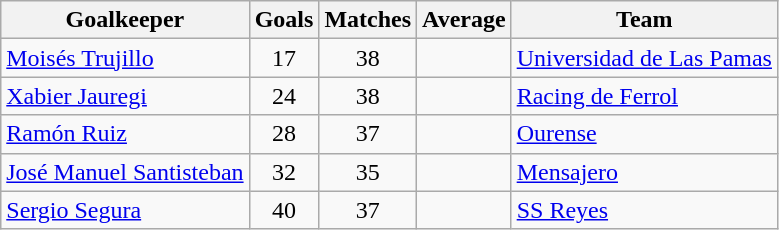<table class="wikitable sortable">
<tr>
<th>Goalkeeper</th>
<th>Goals</th>
<th>Matches</th>
<th>Average</th>
<th>Team</th>
</tr>
<tr>
<td> <a href='#'>Moisés Trujillo</a></td>
<td align=center>17</td>
<td align=center>38</td>
<td align=center></td>
<td><a href='#'>Universidad de Las Pamas</a></td>
</tr>
<tr>
<td> <a href='#'>Xabier Jauregi</a></td>
<td align=center>24</td>
<td align=center>38</td>
<td align=center></td>
<td><a href='#'>Racing de Ferrol</a></td>
</tr>
<tr>
<td> <a href='#'>Ramón Ruiz</a></td>
<td align=center>28</td>
<td align=center>37</td>
<td align=center></td>
<td><a href='#'>Ourense</a></td>
</tr>
<tr>
<td> <a href='#'>José Manuel Santisteban</a></td>
<td align=center>32</td>
<td align=center>35</td>
<td align=center></td>
<td><a href='#'>Mensajero</a></td>
</tr>
<tr>
<td> <a href='#'>Sergio Segura</a></td>
<td align=center>40</td>
<td align=center>37</td>
<td align=center></td>
<td><a href='#'>SS Reyes</a></td>
</tr>
</table>
